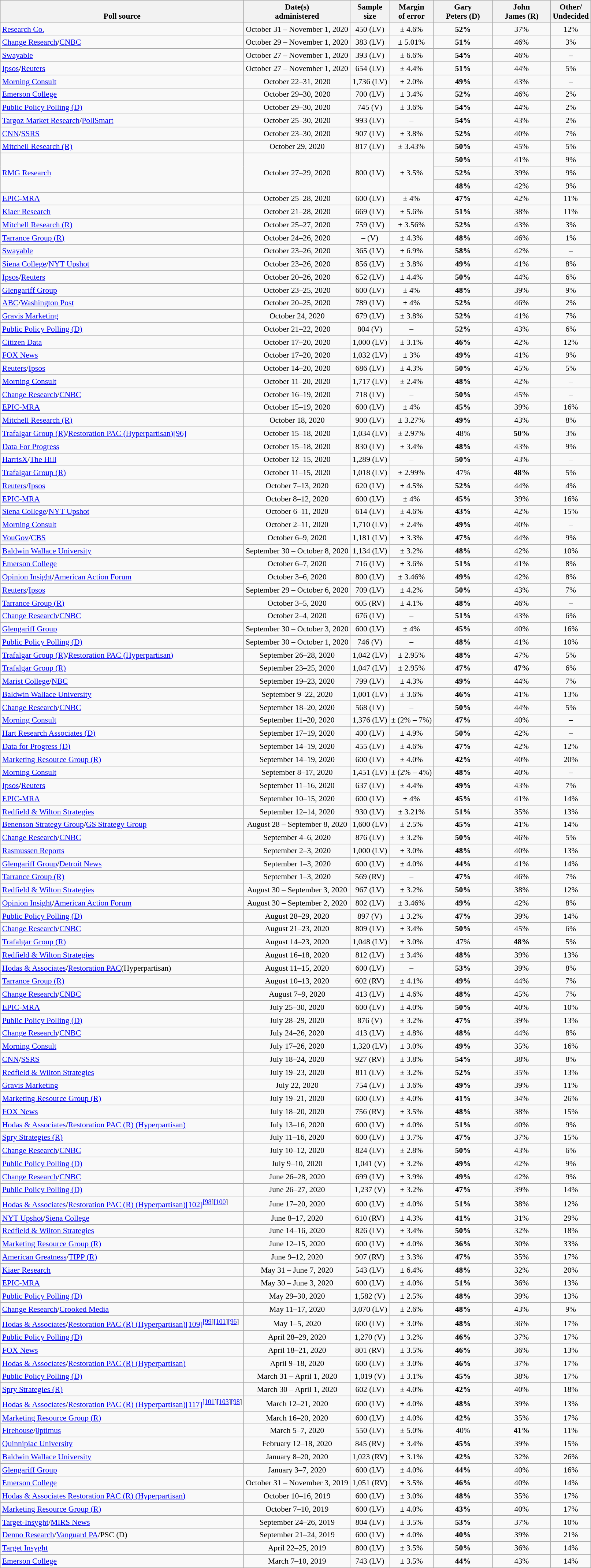<table class="wikitable" style="font-size:90%;text-align:center;">
<tr valign=bottom>
<th>Poll source</th>
<th>Date(s)<br>administered</th>
<th>Sample<br>size</th>
<th>Margin<br>of error</th>
<th style="width:100px;">Gary<br>Peters (D)</th>
<th style="width:100px;">John<br>James (R)</th>
<th>Other/<br>Undecided</th>
</tr>
<tr>
<td style="text-align:left;"><a href='#'>Research Co.</a></td>
<td>October 31 – November 1, 2020</td>
<td>450 (LV)</td>
<td>± 4.6%</td>
<td><strong>52%</strong></td>
<td>37%</td>
<td>12%</td>
</tr>
<tr>
<td style="text-align:left;"><a href='#'>Change Research</a>/<a href='#'>CNBC</a></td>
<td>October 29 – November 1, 2020</td>
<td>383 (LV)</td>
<td>± 5.01%</td>
<td><strong>51%</strong></td>
<td>46%</td>
<td>3%</td>
</tr>
<tr>
<td style="text-align:left;"><a href='#'>Swayable</a></td>
<td>October 27 – November 1, 2020</td>
<td>393 (LV)</td>
<td>± 6.6%</td>
<td><strong>54%</strong></td>
<td>46%</td>
<td>–</td>
</tr>
<tr>
<td style="text-align:left;"><a href='#'>Ipsos</a>/<a href='#'>Reuters</a></td>
<td>October 27 – November 1, 2020</td>
<td>654 (LV)</td>
<td>± 4.4%</td>
<td><strong>51%</strong></td>
<td>44%</td>
<td>5%</td>
</tr>
<tr>
<td style="text-align:left;"><a href='#'>Morning Consult</a></td>
<td>October 22–31, 2020</td>
<td>1,736 (LV)</td>
<td>± 2.0%</td>
<td><strong>49%</strong></td>
<td>43%</td>
<td>–</td>
</tr>
<tr>
<td style="text-align:left;"><a href='#'>Emerson College</a></td>
<td>October 29–30, 2020</td>
<td>700 (LV)</td>
<td>± 3.4%</td>
<td><strong>52%</strong></td>
<td>46%</td>
<td>2%</td>
</tr>
<tr>
<td style="text-align:left;"><a href='#'>Public Policy Polling (D)</a></td>
<td>October 29–30, 2020</td>
<td>745 (V)</td>
<td>± 3.6%</td>
<td><strong>54%</strong></td>
<td>44%</td>
<td>2%</td>
</tr>
<tr>
<td style="text-align:left;"><a href='#'>Targoz Market Research</a>/<a href='#'>PollSmart</a></td>
<td>October 25–30, 2020</td>
<td>993 (LV)</td>
<td>–</td>
<td><strong>54%</strong></td>
<td>43%</td>
<td>2%</td>
</tr>
<tr>
<td style="text-align:left;"><a href='#'>CNN</a>/<a href='#'>SSRS</a></td>
<td>October 23–30, 2020</td>
<td>907 (LV)</td>
<td>± 3.8%</td>
<td><strong>52%</strong></td>
<td>40%</td>
<td>7%</td>
</tr>
<tr>
<td style="text-align:left;"><a href='#'>Mitchell Research (R)</a></td>
<td>October 29, 2020</td>
<td>817 (LV)</td>
<td>± 3.43%</td>
<td><strong>50%</strong></td>
<td>45%</td>
<td>5%</td>
</tr>
<tr>
<td rowspan=3 style="text-align:left;"><a href='#'>RMG Research</a></td>
<td rowspan=3>October 27–29, 2020</td>
<td rowspan=3>800 (LV)</td>
<td rowspan=3>± 3.5%</td>
<td><strong>50%</strong></td>
<td>41%</td>
<td>9%</td>
</tr>
<tr>
<td><strong>52%</strong></td>
<td>39%</td>
<td>9%</td>
</tr>
<tr>
<td><strong>48%</strong></td>
<td>42%</td>
<td>9%</td>
</tr>
<tr>
<td style="text-align:left;"><a href='#'>EPIC-MRA</a></td>
<td>October 25–28, 2020</td>
<td>600 (LV)</td>
<td>± 4%</td>
<td><strong>47%</strong></td>
<td>42%</td>
<td>11%</td>
</tr>
<tr>
<td style="text-align:left;"><a href='#'>Kiaer Research</a></td>
<td>October 21–28, 2020</td>
<td>669 (LV)</td>
<td>± 5.6%</td>
<td><strong>51%</strong></td>
<td>38%</td>
<td>11%</td>
</tr>
<tr>
<td style="text-align:left;"><a href='#'>Mitchell Research (R)</a></td>
<td>October 25–27, 2020</td>
<td>759 (LV)</td>
<td>± 3.56%</td>
<td><strong>52%</strong></td>
<td>43%</td>
<td>3%</td>
</tr>
<tr>
<td style="text-align:left;"><a href='#'>Tarrance Group (R)</a></td>
<td>October 24–26, 2020</td>
<td>– (V)</td>
<td>± 4.3%</td>
<td><strong>48%</strong></td>
<td>46%</td>
<td>1%</td>
</tr>
<tr>
<td style="text-align:left;"><a href='#'>Swayable</a></td>
<td>October 23–26, 2020</td>
<td>365 (LV)</td>
<td>± 6.9%</td>
<td><strong>58%</strong></td>
<td>42%</td>
<td>–</td>
</tr>
<tr>
<td style="text-align:left;"><a href='#'>Siena College</a>/<a href='#'>NYT Upshot</a></td>
<td>October 23–26, 2020</td>
<td>856 (LV)</td>
<td>± 3.8%</td>
<td><strong>49%</strong></td>
<td>41%</td>
<td>8%</td>
</tr>
<tr>
<td style="text-align:left;"><a href='#'>Ipsos</a>/<a href='#'>Reuters</a></td>
<td>October 20–26, 2020</td>
<td>652 (LV)</td>
<td>± 4.4%</td>
<td><strong>50%</strong></td>
<td>44%</td>
<td>6%</td>
</tr>
<tr>
<td style="text-align:left;"><a href='#'>Glengariff Group</a></td>
<td>October 23–25, 2020</td>
<td>600 (LV)</td>
<td>± 4%</td>
<td><strong>48%</strong></td>
<td>39%</td>
<td>9%</td>
</tr>
<tr>
<td style="text-align:left;"><a href='#'>ABC</a>/<a href='#'>Washington Post</a></td>
<td>October 20–25, 2020</td>
<td>789 (LV)</td>
<td>± 4%</td>
<td><strong>52%</strong></td>
<td>46%</td>
<td>2%</td>
</tr>
<tr>
<td style="text-align:left;"><a href='#'>Gravis Marketing</a></td>
<td>October 24, 2020</td>
<td>679 (LV)</td>
<td>± 3.8%</td>
<td><strong>52%</strong></td>
<td>41%</td>
<td>7%</td>
</tr>
<tr>
<td style="text-align:left;"><a href='#'>Public Policy Polling (D)</a></td>
<td>October 21–22, 2020</td>
<td>804 (V)</td>
<td>–</td>
<td><strong>52%</strong></td>
<td>43%</td>
<td>6%</td>
</tr>
<tr>
<td style="text-align:left;"><a href='#'>Citizen Data</a></td>
<td>October 17–20, 2020</td>
<td>1,000 (LV)</td>
<td>± 3.1%</td>
<td><strong>46%</strong></td>
<td>42%</td>
<td>12%</td>
</tr>
<tr>
<td style="text-align:left;"><a href='#'>FOX News</a></td>
<td>October 17–20, 2020</td>
<td>1,032 (LV)</td>
<td>± 3%</td>
<td><strong>49%</strong></td>
<td>41%</td>
<td>9%</td>
</tr>
<tr>
<td style="text-align:left;"><a href='#'>Reuters</a>/<a href='#'>Ipsos</a></td>
<td>October 14–20, 2020</td>
<td>686 (LV)</td>
<td>± 4.3%</td>
<td><strong>50%</strong></td>
<td>45%</td>
<td>5%</td>
</tr>
<tr>
<td style="text-align:left;"><a href='#'>Morning Consult</a></td>
<td>October 11–20, 2020</td>
<td>1,717 (LV)</td>
<td>± 2.4%</td>
<td><strong>48%</strong></td>
<td>42%</td>
<td>–</td>
</tr>
<tr>
<td style="text-align:left;"><a href='#'>Change Research</a>/<a href='#'>CNBC</a></td>
<td>October 16–19, 2020</td>
<td>718 (LV)</td>
<td>–</td>
<td><strong>50%</strong></td>
<td>45%</td>
<td>–</td>
</tr>
<tr>
<td style="text-align:left;"><a href='#'>EPIC-MRA</a></td>
<td>October 15–19, 2020</td>
<td>600 (LV)</td>
<td>± 4%</td>
<td><strong>45%</strong></td>
<td>39%</td>
<td>16%</td>
</tr>
<tr>
<td style="text-align:left;"><a href='#'>Mitchell Research (R)</a></td>
<td>October 18, 2020</td>
<td>900 (LV)</td>
<td>± 3.27%</td>
<td><strong>49%</strong></td>
<td>43%</td>
<td>8%</td>
</tr>
<tr>
<td style="text-align:left;"><a href='#'>Trafalgar Group (R)</a>/<a href='#'>Restoration PAC (Hyperpartisan)</a><a href='#'><span>[96]</span></a></td>
<td>October 15–18, 2020</td>
<td>1,034 (LV)</td>
<td>± 2.97%</td>
<td>48%</td>
<td><strong>50%</strong></td>
<td>3%</td>
</tr>
<tr>
<td style="text-align:left;"><a href='#'>Data For Progress</a></td>
<td>October 15–18, 2020</td>
<td>830 (LV)</td>
<td>± 3.4%</td>
<td><strong>48%</strong></td>
<td>43%</td>
<td>9%</td>
</tr>
<tr>
<td style="text-align:left;"><a href='#'>HarrisX</a>/<a href='#'>The Hill</a></td>
<td>October 12–15, 2020</td>
<td>1,289 (LV)</td>
<td>–</td>
<td><strong>50%</strong></td>
<td>43%</td>
<td>–</td>
</tr>
<tr>
<td style="text-align:left;"><a href='#'>Trafalgar Group (R)</a></td>
<td>October 11–15, 2020</td>
<td>1,018 (LV)</td>
<td>± 2.99%</td>
<td>47%</td>
<td><strong>48%</strong></td>
<td>5%</td>
</tr>
<tr>
<td style="text-align:left;"><a href='#'>Reuters</a>/<a href='#'>Ipsos</a></td>
<td>October 7–13, 2020</td>
<td>620 (LV)</td>
<td>± 4.5%</td>
<td><strong>52%</strong></td>
<td>44%</td>
<td>4%</td>
</tr>
<tr>
<td style="text-align:left;"><a href='#'>EPIC-MRA</a></td>
<td>October 8–12, 2020</td>
<td>600 (LV)</td>
<td>± 4%</td>
<td><strong>45%</strong></td>
<td>39%</td>
<td>16%</td>
</tr>
<tr>
<td style="text-align:left;"><a href='#'>Siena College</a>/<a href='#'>NYT Upshot</a></td>
<td>October 6–11, 2020</td>
<td>614 (LV)</td>
<td>± 4.6%</td>
<td><strong>43%</strong></td>
<td>42%</td>
<td>15%</td>
</tr>
<tr>
<td style="text-align:left;"><a href='#'>Morning Consult</a></td>
<td>October 2–11, 2020</td>
<td>1,710 (LV)</td>
<td>± 2.4%</td>
<td><strong>49%</strong></td>
<td>40%</td>
<td>–</td>
</tr>
<tr>
<td style="text-align:left;"><a href='#'>YouGov</a>/<a href='#'>CBS</a></td>
<td>October 6–9, 2020</td>
<td>1,181 (LV)</td>
<td>± 3.3%</td>
<td><strong>47%</strong></td>
<td>44%</td>
<td>9%</td>
</tr>
<tr>
<td style="text-align:left;"><a href='#'>Baldwin Wallace University</a></td>
<td>September 30 – October 8, 2020</td>
<td>1,134 (LV)</td>
<td>± 3.2%</td>
<td><strong>48%</strong></td>
<td>42%</td>
<td>10%</td>
</tr>
<tr>
<td style="text-align:left;"><a href='#'>Emerson College</a></td>
<td>October 6–7, 2020</td>
<td>716 (LV)</td>
<td>± 3.6%</td>
<td><strong>51%</strong></td>
<td>41%</td>
<td>8%</td>
</tr>
<tr>
<td style="text-align:left;"><a href='#'>Opinion Insight</a>/<a href='#'>American Action Forum</a></td>
<td>October 3–6, 2020</td>
<td>800 (LV)</td>
<td>± 3.46%</td>
<td><strong>49%</strong></td>
<td>42%</td>
<td>8%</td>
</tr>
<tr>
<td style="text-align:left;"><a href='#'>Reuters</a>/<a href='#'>Ipsos</a></td>
<td>September 29 – October 6, 2020</td>
<td>709 (LV)</td>
<td>± 4.2%</td>
<td><strong>50%</strong></td>
<td>43%</td>
<td>7%</td>
</tr>
<tr>
<td style="text-align:left;"><a href='#'>Tarrance Group (R)</a></td>
<td>October 3–5, 2020</td>
<td>605 (RV)</td>
<td>± 4.1%</td>
<td><strong>48%</strong></td>
<td>46%</td>
<td>–</td>
</tr>
<tr>
<td style="text-align:left;"><a href='#'>Change Research</a>/<a href='#'>CNBC</a></td>
<td>October 2–4, 2020</td>
<td>676 (LV)</td>
<td>–</td>
<td><strong>51%</strong></td>
<td>43%</td>
<td>6%</td>
</tr>
<tr>
<td style="text-align:left;"><a href='#'>Glengariff Group</a></td>
<td>September 30 – October 3, 2020</td>
<td>600 (LV)</td>
<td>± 4%</td>
<td><strong>45%</strong></td>
<td>40%</td>
<td>16%</td>
</tr>
<tr>
<td style="text-align:left;"><a href='#'>Public Policy Polling (D)</a></td>
<td>September 30 – October 1, 2020</td>
<td>746 (V)</td>
<td>–</td>
<td><strong>48%</strong></td>
<td>41%</td>
<td>10%</td>
</tr>
<tr>
<td style="text-align:left;"><a href='#'>Trafalgar Group (R)</a>/<a href='#'>Restoration PAC (Hyperpartisan)</a></td>
<td>September 26–28, 2020</td>
<td>1,042 (LV)</td>
<td>± 2.95%</td>
<td><strong>48%</strong></td>
<td>47%</td>
<td>5%</td>
</tr>
<tr>
<td style="text-align:left;"><a href='#'>Trafalgar Group (R)</a></td>
<td>September 23–25, 2020</td>
<td>1,047 (LV)</td>
<td>± 2.95%</td>
<td><strong>47%</strong></td>
<td><strong>47%</strong></td>
<td>6%</td>
</tr>
<tr>
<td style="text-align:left;"><a href='#'>Marist College</a>/<a href='#'>NBC</a></td>
<td>September 19–23, 2020</td>
<td>799 (LV)</td>
<td>± 4.3%</td>
<td><strong>49%</strong></td>
<td>44%</td>
<td>7%</td>
</tr>
<tr>
<td style="text-align:left;"><a href='#'>Baldwin Wallace University</a></td>
<td>September 9–22, 2020</td>
<td>1,001 (LV)</td>
<td>± 3.6%</td>
<td><strong>46%</strong></td>
<td>41%</td>
<td>13%</td>
</tr>
<tr>
<td style="text-align:left;"><a href='#'>Change Research</a>/<a href='#'>CNBC</a></td>
<td>September 18–20, 2020</td>
<td>568 (LV)</td>
<td>–</td>
<td><strong>50%</strong></td>
<td>44%</td>
<td>5%</td>
</tr>
<tr>
<td style="text-align:left;"><a href='#'>Morning Consult</a></td>
<td>September 11–20, 2020</td>
<td>1,376 (LV)</td>
<td>± (2% – 7%)</td>
<td><strong>47%</strong></td>
<td>40%</td>
<td>–</td>
</tr>
<tr>
<td style="text-align:left;"><a href='#'>Hart Research Associates (D)</a></td>
<td>September 17–19, 2020</td>
<td>400 (LV)</td>
<td>± 4.9%</td>
<td><strong>50%</strong></td>
<td>42%</td>
<td>–</td>
</tr>
<tr>
<td style="text-align:left;"><a href='#'>Data for Progress (D)</a></td>
<td>September 14–19, 2020</td>
<td>455 (LV)</td>
<td>± 4.6%</td>
<td><strong>47%</strong></td>
<td>42%</td>
<td>12%</td>
</tr>
<tr>
<td style="text-align:left;"><a href='#'>Marketing Resource Group (R)</a></td>
<td>September 14–19, 2020</td>
<td>600 (LV)</td>
<td>± 4.0%</td>
<td><strong>42%</strong></td>
<td>40%</td>
<td>20%</td>
</tr>
<tr>
<td style="text-align:left;"><a href='#'>Morning Consult</a></td>
<td>September 8–17, 2020</td>
<td>1,451 (LV)</td>
<td>± (2% – 4%)</td>
<td><strong>48%</strong></td>
<td>40%</td>
<td>–</td>
</tr>
<tr>
<td style="text-align:left;"><a href='#'>Ipsos</a>/<a href='#'>Reuters</a></td>
<td>September 11–16, 2020</td>
<td>637 (LV)</td>
<td>± 4.4%</td>
<td><strong>49%</strong></td>
<td>43%</td>
<td>7%</td>
</tr>
<tr>
<td style="text-align:left;"><a href='#'>EPIC-MRA</a></td>
<td>September 10–15, 2020</td>
<td>600 (LV)</td>
<td>± 4%</td>
<td><strong>45%</strong></td>
<td>41%</td>
<td>14%</td>
</tr>
<tr>
<td style="text-align:left;"><a href='#'>Redfield & Wilton Strategies</a></td>
<td>September 12–14, 2020</td>
<td>930 (LV)</td>
<td>± 3.21%</td>
<td><strong>51%</strong></td>
<td>35%</td>
<td>13%</td>
</tr>
<tr>
<td style="text-align:left;"><a href='#'>Benenson Strategy Group</a>/<a href='#'>GS Strategy Group</a></td>
<td>August 28 – September 8, 2020</td>
<td>1,600 (LV)</td>
<td>± 2.5%</td>
<td><strong>45%</strong></td>
<td>41%</td>
<td>14%</td>
</tr>
<tr>
<td style="text-align:left;"><a href='#'>Change Research</a>/<a href='#'>CNBC</a></td>
<td>September 4–6, 2020</td>
<td>876 (LV)</td>
<td>± 3.2%</td>
<td><strong>50%</strong></td>
<td>46%</td>
<td>5%</td>
</tr>
<tr>
<td style="text-align:left;"><a href='#'>Rasmussen Reports</a></td>
<td>September 2–3, 2020</td>
<td>1,000 (LV)</td>
<td>± 3.0%</td>
<td><strong>48%</strong></td>
<td>40%</td>
<td>13%</td>
</tr>
<tr>
<td style="text-align:left;"><a href='#'>Glengariff Group</a>/<a href='#'>Detroit News</a></td>
<td>September 1–3, 2020</td>
<td>600 (LV)</td>
<td>± 4.0%</td>
<td><strong>44%</strong></td>
<td>41%</td>
<td>14%</td>
</tr>
<tr>
<td style="text-align:left;"><a href='#'>Tarrance Group (R)</a></td>
<td>September 1–3, 2020</td>
<td>569 (RV)</td>
<td>–</td>
<td><strong>47%</strong></td>
<td>46%</td>
<td>7%</td>
</tr>
<tr>
<td style="text-align:left;"><a href='#'>Redfield & Wilton Strategies</a></td>
<td>August 30 – September 3, 2020</td>
<td>967 (LV)</td>
<td>± 3.2%</td>
<td><strong>50%</strong></td>
<td>38%</td>
<td>12%</td>
</tr>
<tr>
<td style="text-align:left;"><a href='#'>Opinion Insight</a>/<a href='#'>American Action Forum</a></td>
<td>August 30 – September 2, 2020</td>
<td>802 (LV)</td>
<td>± 3.46%</td>
<td><strong>49%</strong></td>
<td>42%</td>
<td>8%</td>
</tr>
<tr>
<td style="text-align:left;"><a href='#'>Public Policy Polling (D)</a></td>
<td>August 28–29, 2020</td>
<td>897 (V)</td>
<td>± 3.2%</td>
<td><strong>47%</strong></td>
<td>39%</td>
<td>14%</td>
</tr>
<tr>
<td style="text-align:left;"><a href='#'>Change Research</a>/<a href='#'>CNBC</a></td>
<td>August 21–23, 2020</td>
<td>809 (LV)</td>
<td>± 3.4%</td>
<td><strong>50%</strong></td>
<td>45%</td>
<td>6%</td>
</tr>
<tr>
<td style="text-align:left;"><a href='#'>Trafalgar Group (R)</a></td>
<td>August 14–23, 2020</td>
<td>1,048 (LV)</td>
<td>± 3.0%</td>
<td>47%</td>
<td><strong>48%</strong></td>
<td>5%</td>
</tr>
<tr>
<td style="text-align:left;"><a href='#'>Redfield & Wilton Strategies</a></td>
<td>August 16–18, 2020</td>
<td>812 (LV)</td>
<td>± 3.4%</td>
<td><strong>48%</strong></td>
<td>39%</td>
<td>13%</td>
</tr>
<tr>
<td style="text-align:left;"><a href='#'>Hodas & Associates</a>/<a href='#'>Restoration PAC</a>(Hyperpartisan)</td>
<td>August 11–15, 2020</td>
<td>600 (LV)</td>
<td>–</td>
<td><strong>53%</strong></td>
<td>39%</td>
<td>8%</td>
</tr>
<tr>
<td style="text-align:left;"><a href='#'>Tarrance Group (R)</a></td>
<td>August 10–13, 2020</td>
<td>602 (RV)</td>
<td>± 4.1%</td>
<td><strong>49%</strong></td>
<td>44%</td>
<td>7%</td>
</tr>
<tr>
<td style="text-align:left;"><a href='#'>Change Research</a>/<a href='#'>CNBC</a></td>
<td>August 7–9, 2020</td>
<td>413 (LV)</td>
<td>± 4.6%</td>
<td><strong>48%</strong></td>
<td>45%</td>
<td>7%</td>
</tr>
<tr>
<td style="text-align:left;"><a href='#'>EPIC-MRA</a></td>
<td>July 25–30, 2020</td>
<td>600 (LV)</td>
<td>± 4.0%</td>
<td><strong>50%</strong></td>
<td>40%</td>
<td>10%</td>
</tr>
<tr>
<td style="text-align:left;"><a href='#'>Public Policy Polling (D)</a></td>
<td>July 28–29, 2020</td>
<td>876 (V)</td>
<td>± 3.2%</td>
<td><strong>47%</strong></td>
<td>39%</td>
<td>13%</td>
</tr>
<tr>
<td style="text-align:left;"><a href='#'>Change Research</a>/<a href='#'>CNBC</a></td>
<td>July 24–26, 2020</td>
<td>413 (LV)</td>
<td>± 4.8%</td>
<td><strong>48%</strong></td>
<td>44%</td>
<td>8%</td>
</tr>
<tr>
<td style="text-align:left;"><a href='#'>Morning Consult</a></td>
<td>July 17–26, 2020</td>
<td>1,320 (LV)</td>
<td>± 3.0%</td>
<td><strong>49%</strong></td>
<td>35%</td>
<td>16%</td>
</tr>
<tr>
<td style="text-align:left;"><a href='#'>CNN</a>/<a href='#'>SSRS</a></td>
<td>July 18–24, 2020</td>
<td>927 (RV)</td>
<td>± 3.8%</td>
<td><strong>54%</strong></td>
<td>38%</td>
<td>8%</td>
</tr>
<tr>
<td style="text-align:left;"><a href='#'>Redfield & Wilton Strategies</a></td>
<td>July 19–23, 2020</td>
<td>811 (LV)</td>
<td>± 3.2%</td>
<td><strong>52%</strong></td>
<td>35%</td>
<td>13%</td>
</tr>
<tr>
<td style="text-align:left;"><a href='#'>Gravis Marketing</a></td>
<td>July 22, 2020</td>
<td>754 (LV)</td>
<td>± 3.6%</td>
<td><strong>49%</strong></td>
<td>39%</td>
<td>11%</td>
</tr>
<tr>
<td style="text-align:left;"><a href='#'>Marketing Resource Group (R)</a></td>
<td>July 19–21, 2020</td>
<td>600 (LV)</td>
<td>± 4.0%</td>
<td><strong>41%</strong></td>
<td>34%</td>
<td>26%</td>
</tr>
<tr>
<td style="text-align:left;"><a href='#'>FOX News</a></td>
<td>July 18–20, 2020</td>
<td>756 (RV)</td>
<td>± 3.5%</td>
<td><strong>48%</strong></td>
<td>38%</td>
<td>15%</td>
</tr>
<tr>
<td style="text-align:left;"><a href='#'>Hodas & Associates</a>/<a href='#'>Restoration PAC (R) (Hyperpartisan)</a></td>
<td>July 13–16, 2020</td>
<td>600 (LV)</td>
<td>± 4.0%</td>
<td><strong>51%</strong></td>
<td>40%</td>
<td>9%</td>
</tr>
<tr>
<td style="text-align:left;"><a href='#'>Spry Strategies (R)</a></td>
<td>July 11–16, 2020</td>
<td>600 (LV)</td>
<td>± 3.7%</td>
<td><strong>47%</strong></td>
<td>37%</td>
<td>15%</td>
</tr>
<tr>
<td style="text-align:left;"><a href='#'>Change Research</a>/<a href='#'>CNBC</a></td>
<td>July 10–12, 2020</td>
<td>824 (LV)</td>
<td>± 2.8%</td>
<td><strong>50%</strong></td>
<td>43%</td>
<td>6%</td>
</tr>
<tr>
<td style="text-align:left;"><a href='#'>Public Policy Polling (D)</a></td>
<td>July 9–10, 2020</td>
<td>1,041 (V)</td>
<td>± 3.2%</td>
<td><strong>49%</strong></td>
<td>42%</td>
<td>9%</td>
</tr>
<tr>
<td style="text-align:left;"><a href='#'>Change Research</a>/<a href='#'>CNBC</a></td>
<td>June 26–28, 2020</td>
<td>699 (LV)</td>
<td>± 3.9%</td>
<td><strong>49%</strong></td>
<td>42%</td>
<td>9%</td>
</tr>
<tr>
<td style="text-align:left;"><a href='#'>Public Policy Polling (D)</a></td>
<td>June 26–27, 2020</td>
<td>1,237 (V)</td>
<td>± 3.2%</td>
<td><strong>47%</strong></td>
<td>39%</td>
<td>14%</td>
</tr>
<tr>
<td style="text-align:left;"><a href='#'>Hodas & Associates</a>/<a href='#'>Restoration PAC (R) (Hyperpartisan)</a><a href='#'><span>[102]</span></a><sup><a href='#'>[98</a>]<a href='#'>[100</a>]</sup></td>
<td>June 17–20, 2020</td>
<td>600 (LV)</td>
<td>± 4.0%</td>
<td><strong>51%</strong></td>
<td>38%</td>
<td>12%</td>
</tr>
<tr>
<td style="text-align:left;"><a href='#'>NYT Upshot</a>/<a href='#'>Siena College</a></td>
<td>June 8–17, 2020</td>
<td>610 (RV)</td>
<td>± 4.3%</td>
<td><strong>41%</strong></td>
<td>31%</td>
<td>29%</td>
</tr>
<tr>
<td style="text-align:left;"><a href='#'>Redfield & Wilton Strategies</a></td>
<td>June 14–16, 2020</td>
<td>826 (LV)</td>
<td>± 3.4%</td>
<td><strong>50%</strong></td>
<td>32%</td>
<td>18%</td>
</tr>
<tr>
<td style="text-align:left;"><a href='#'>Marketing Resource Group (R)</a></td>
<td>June 12–15, 2020</td>
<td>600 (LV)</td>
<td>± 4.0%</td>
<td><strong>36%</strong></td>
<td>30%</td>
<td>33%</td>
</tr>
<tr>
<td style="text-align:left;"><a href='#'>American Greatness</a>/<a href='#'>TIPP (R)</a></td>
<td>June 9–12, 2020</td>
<td>907 (RV)</td>
<td>± 3.3%</td>
<td><strong>47%</strong></td>
<td>35%</td>
<td>17%</td>
</tr>
<tr>
<td style="text-align:left;"><a href='#'>Kiaer Research</a></td>
<td>May 31 – June 7, 2020</td>
<td>543 (LV)</td>
<td>± 6.4%</td>
<td><strong>48%</strong></td>
<td>32%</td>
<td>20%</td>
</tr>
<tr>
<td style="text-align:left;"><a href='#'>EPIC-MRA</a></td>
<td>May 30 – June 3, 2020</td>
<td>600 (LV)</td>
<td>± 4.0%</td>
<td><strong>51%</strong></td>
<td>36%</td>
<td>13%</td>
</tr>
<tr>
<td style="text-align:left;"><a href='#'>Public Policy Polling (D)</a></td>
<td>May 29–30, 2020</td>
<td>1,582 (V)</td>
<td>± 2.5%</td>
<td><strong>48%</strong></td>
<td>39%</td>
<td>13%</td>
</tr>
<tr>
<td style="text-align:left;"><a href='#'>Change Research</a>/<a href='#'>Crooked Media</a></td>
<td>May 11–17, 2020</td>
<td>3,070 (LV)</td>
<td>± 2.6%</td>
<td><strong>48%</strong></td>
<td>43%</td>
<td>9%</td>
</tr>
<tr>
<td style="text-align:left;"><a href='#'>Hodas & Associates</a>/<a href='#'>Restoration PAC (R) (Hyperpartisan)</a><a href='#'><span>[109]</span></a><sup><a href='#'>[99</a>]<a href='#'>[101</a>]<a href='#'>[96</a>]</sup></td>
<td>May 1–5, 2020</td>
<td>600 (LV)</td>
<td>± 3.0%</td>
<td><strong>48%</strong></td>
<td>36%</td>
<td>17%</td>
</tr>
<tr>
<td style="text-align:left;"><a href='#'>Public Policy Polling (D)</a></td>
<td>April 28–29, 2020</td>
<td>1,270 (V)</td>
<td>± 3.2%</td>
<td><strong>46%</strong></td>
<td>37%</td>
<td>17%</td>
</tr>
<tr>
<td style="text-align:left;"><a href='#'>FOX News</a></td>
<td>April 18–21, 2020</td>
<td>801 (RV)</td>
<td>± 3.5%</td>
<td><strong>46%</strong></td>
<td>36%</td>
<td>13%</td>
</tr>
<tr>
<td style="text-align:left;"><a href='#'>Hodas & Associates</a>/<a href='#'>Restoration PAC (R) (Hyperpartisan)</a></td>
<td>April 9–18, 2020</td>
<td>600 (LV)</td>
<td>± 3.0%</td>
<td><strong>46%</strong></td>
<td>37%</td>
<td>17%</td>
</tr>
<tr>
<td style="text-align:left;"><a href='#'>Public Policy Polling (D)</a></td>
<td>March 31 – April 1, 2020</td>
<td>1,019 (V)</td>
<td>± 3.1%</td>
<td><strong>45%</strong></td>
<td>38%</td>
<td>17%</td>
</tr>
<tr>
<td style="text-align:left;"><a href='#'>Spry Strategies (R)</a></td>
<td>March 30 – April 1, 2020</td>
<td>602 (LV)</td>
<td>± 4.0%</td>
<td><strong>42%</strong></td>
<td>40%</td>
<td>18%</td>
</tr>
<tr>
<td style="text-align:left;"><a href='#'>Hodas & Associates</a>/<a href='#'>Restoration PAC (R) (Hyperpartisan)</a><a href='#'><span>[117]</span></a><sup><a href='#'>[101</a>]<a href='#'>[103</a>]<a href='#'>[98</a>]</sup></td>
<td>March 12–21, 2020</td>
<td>600 (LV)</td>
<td>± 4.0%</td>
<td><strong>48%</strong></td>
<td>39%</td>
<td>13%</td>
</tr>
<tr>
<td style="text-align:left;"><a href='#'>Marketing Resource Group (R)</a></td>
<td>March 16–20, 2020</td>
<td>600 (LV)</td>
<td>± 4.0%</td>
<td><strong>42%</strong></td>
<td>35%</td>
<td>17%</td>
</tr>
<tr>
<td style="text-align:left;"><a href='#'>Firehouse</a>/<a href='#'>0ptimus</a></td>
<td>March 5–7, 2020</td>
<td>550 (LV)</td>
<td>± 5.0%</td>
<td>40%</td>
<td><strong>41%</strong></td>
<td>11%</td>
</tr>
<tr>
<td style="text-align:left;"><a href='#'>Quinnipiac University</a></td>
<td>February 12–18, 2020</td>
<td>845 (RV)</td>
<td>± 3.4%</td>
<td><strong>45%</strong></td>
<td>39%</td>
<td>15%</td>
</tr>
<tr>
<td style="text-align:left;"><a href='#'>Baldwin Wallace University</a></td>
<td>January 8–20, 2020</td>
<td>1,023 (RV)</td>
<td>± 3.1%</td>
<td><strong>42%</strong></td>
<td>32%</td>
<td>26%</td>
</tr>
<tr>
<td style="text-align:left;"><a href='#'>Glengariff Group</a></td>
<td>January 3–7, 2020</td>
<td>600 (LV)</td>
<td>± 4.0%</td>
<td><strong>44%</strong></td>
<td>40%</td>
<td>16%</td>
</tr>
<tr>
<td style="text-align:left;"><a href='#'>Emerson College</a></td>
<td>October 31 – November 3, 2019</td>
<td>1,051 (RV)</td>
<td>± 3.5%</td>
<td><strong>46%</strong></td>
<td>40%</td>
<td>14%</td>
</tr>
<tr>
<td style="text-align:left;"><a href='#'>Hodas & Associates Restoration PAC (R) (Hyperpartisan)</a></td>
<td>October 10–16, 2019</td>
<td>600 (LV)</td>
<td>± 3.0%</td>
<td><strong>48%</strong></td>
<td>35%</td>
<td>17%</td>
</tr>
<tr>
<td style="text-align:left;"><a href='#'>Marketing Resource Group (R)</a></td>
<td>October 7–10, 2019</td>
<td>600 (LV)</td>
<td>± 4.0%</td>
<td><strong>43%</strong></td>
<td>40%</td>
<td>17%</td>
</tr>
<tr>
<td style="text-align:left;"><a href='#'>Target-Insyght</a>/<a href='#'>MIRS News</a></td>
<td>September 24–26, 2019</td>
<td>804 (LV)</td>
<td>± 3.5%</td>
<td><strong>53%</strong></td>
<td>37%</td>
<td>10%</td>
</tr>
<tr>
<td style="text-align:left;"><a href='#'>Denno Research</a>/<a href='#'>Vanguard PA</a>/PSC (D)</td>
<td>September 21–24, 2019</td>
<td>600 (LV)</td>
<td>± 4.0%</td>
<td><strong>40%</strong></td>
<td>39%</td>
<td>21%</td>
</tr>
<tr>
<td style="text-align:left;"><a href='#'>Target Insyght</a></td>
<td>April 22–25, 2019</td>
<td>800 (LV)</td>
<td>± 3.5%</td>
<td><strong>50%</strong></td>
<td>36%</td>
<td>14%</td>
</tr>
<tr>
<td style="text-align:left;"><a href='#'>Emerson College</a></td>
<td>March 7–10, 2019</td>
<td>743 (LV)</td>
<td>± 3.5%</td>
<td><strong>44%</strong></td>
<td>43%</td>
<td>14%</td>
</tr>
</table>
